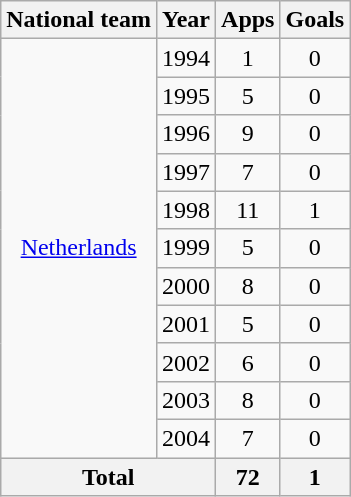<table class="wikitable" style="text-align:center">
<tr>
<th>National team</th>
<th>Year</th>
<th>Apps</th>
<th>Goals</th>
</tr>
<tr>
<td rowspan="11"><a href='#'>Netherlands</a></td>
<td>1994</td>
<td>1</td>
<td>0</td>
</tr>
<tr>
<td>1995</td>
<td>5</td>
<td>0</td>
</tr>
<tr>
<td>1996</td>
<td>9</td>
<td>0</td>
</tr>
<tr>
<td>1997</td>
<td>7</td>
<td>0</td>
</tr>
<tr>
<td>1998</td>
<td>11</td>
<td>1</td>
</tr>
<tr>
<td>1999</td>
<td>5</td>
<td>0</td>
</tr>
<tr>
<td>2000</td>
<td>8</td>
<td>0</td>
</tr>
<tr>
<td>2001</td>
<td>5</td>
<td>0</td>
</tr>
<tr>
<td>2002</td>
<td>6</td>
<td>0</td>
</tr>
<tr>
<td>2003</td>
<td>8</td>
<td>0</td>
</tr>
<tr>
<td>2004</td>
<td>7</td>
<td>0</td>
</tr>
<tr>
<th colspan="2">Total</th>
<th>72</th>
<th>1</th>
</tr>
</table>
